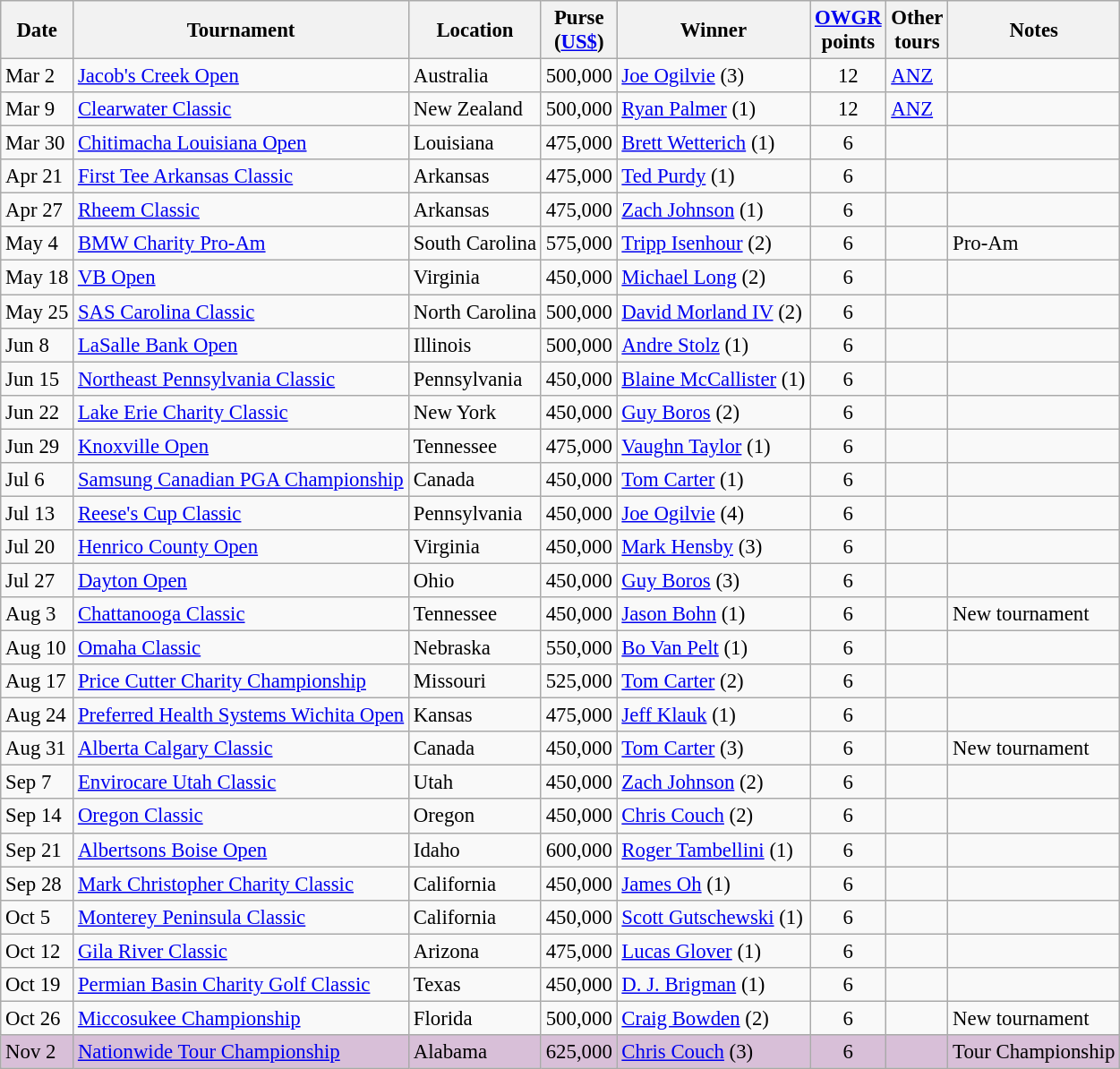<table class="wikitable" style="font-size:95%">
<tr>
<th>Date</th>
<th>Tournament</th>
<th>Location</th>
<th>Purse<br>(<a href='#'>US$</a>)</th>
<th>Winner</th>
<th><a href='#'>OWGR</a><br>points</th>
<th>Other<br>tours</th>
<th>Notes</th>
</tr>
<tr>
<td>Mar 2</td>
<td><a href='#'>Jacob's Creek Open</a></td>
<td>Australia</td>
<td align=right>500,000</td>
<td> <a href='#'>Joe Ogilvie</a> (3)</td>
<td align=center>12</td>
<td><a href='#'>ANZ</a></td>
<td></td>
</tr>
<tr>
<td>Mar 9</td>
<td><a href='#'>Clearwater Classic</a></td>
<td>New Zealand</td>
<td align=right>500,000</td>
<td> <a href='#'>Ryan Palmer</a> (1)</td>
<td align=center>12</td>
<td><a href='#'>ANZ</a></td>
<td></td>
</tr>
<tr>
<td>Mar 30</td>
<td><a href='#'>Chitimacha Louisiana Open</a></td>
<td>Louisiana</td>
<td align=right>475,000</td>
<td> <a href='#'>Brett Wetterich</a> (1)</td>
<td align=center>6</td>
<td></td>
<td></td>
</tr>
<tr>
<td>Apr 21</td>
<td><a href='#'>First Tee Arkansas Classic</a></td>
<td>Arkansas</td>
<td align=right>475,000</td>
<td> <a href='#'>Ted Purdy</a> (1)</td>
<td align=center>6</td>
<td></td>
<td></td>
</tr>
<tr>
<td>Apr 27</td>
<td><a href='#'>Rheem Classic</a></td>
<td>Arkansas</td>
<td align=right>475,000</td>
<td> <a href='#'>Zach Johnson</a> (1)</td>
<td align=center>6</td>
<td></td>
<td></td>
</tr>
<tr>
<td>May 4</td>
<td><a href='#'>BMW Charity Pro-Am</a></td>
<td>South Carolina</td>
<td align=right>575,000</td>
<td> <a href='#'>Tripp Isenhour</a> (2)</td>
<td align=center>6</td>
<td></td>
<td>Pro-Am</td>
</tr>
<tr>
<td>May 18</td>
<td><a href='#'>VB Open</a></td>
<td>Virginia</td>
<td align=right>450,000</td>
<td> <a href='#'>Michael Long</a> (2)</td>
<td align=center>6</td>
<td></td>
<td></td>
</tr>
<tr>
<td>May 25</td>
<td><a href='#'>SAS Carolina Classic</a></td>
<td>North Carolina</td>
<td align=right>500,000</td>
<td> <a href='#'>David Morland IV</a> (2)</td>
<td align=center>6</td>
<td></td>
<td></td>
</tr>
<tr>
<td>Jun 8</td>
<td><a href='#'>LaSalle Bank Open</a></td>
<td>Illinois</td>
<td align=right>500,000</td>
<td> <a href='#'>Andre Stolz</a> (1)</td>
<td align=center>6</td>
<td></td>
<td></td>
</tr>
<tr>
<td>Jun 15</td>
<td><a href='#'>Northeast Pennsylvania Classic</a></td>
<td>Pennsylvania</td>
<td align=right>450,000</td>
<td> <a href='#'>Blaine McCallister</a> (1)</td>
<td align=center>6</td>
<td></td>
<td></td>
</tr>
<tr>
<td>Jun 22</td>
<td><a href='#'>Lake Erie Charity Classic</a></td>
<td>New York</td>
<td align=right>450,000</td>
<td> <a href='#'>Guy Boros</a> (2)</td>
<td align=center>6</td>
<td></td>
<td></td>
</tr>
<tr>
<td>Jun 29</td>
<td><a href='#'>Knoxville Open</a></td>
<td>Tennessee</td>
<td align=right>475,000</td>
<td> <a href='#'>Vaughn Taylor</a> (1)</td>
<td align=center>6</td>
<td></td>
<td></td>
</tr>
<tr>
<td>Jul 6</td>
<td><a href='#'>Samsung Canadian PGA Championship</a></td>
<td>Canada</td>
<td align=right>450,000</td>
<td> <a href='#'>Tom Carter</a> (1)</td>
<td align=center>6</td>
<td></td>
<td></td>
</tr>
<tr>
<td>Jul 13</td>
<td><a href='#'>Reese's Cup Classic</a></td>
<td>Pennsylvania</td>
<td align=right>450,000</td>
<td> <a href='#'>Joe Ogilvie</a> (4)</td>
<td align=center>6</td>
<td></td>
<td></td>
</tr>
<tr>
<td>Jul 20</td>
<td><a href='#'>Henrico County Open</a></td>
<td>Virginia</td>
<td align=right>450,000</td>
<td> <a href='#'>Mark Hensby</a> (3)</td>
<td align=center>6</td>
<td></td>
<td></td>
</tr>
<tr>
<td>Jul 27</td>
<td><a href='#'>Dayton Open</a></td>
<td>Ohio</td>
<td align=right>450,000</td>
<td> <a href='#'>Guy Boros</a> (3)</td>
<td align=center>6</td>
<td></td>
<td></td>
</tr>
<tr>
<td>Aug 3</td>
<td><a href='#'>Chattanooga Classic</a></td>
<td>Tennessee</td>
<td align=right>450,000</td>
<td> <a href='#'>Jason Bohn</a> (1)</td>
<td align=center>6</td>
<td></td>
<td>New tournament</td>
</tr>
<tr>
<td>Aug 10</td>
<td><a href='#'>Omaha Classic</a></td>
<td>Nebraska</td>
<td align=right>550,000</td>
<td> <a href='#'>Bo Van Pelt</a> (1)</td>
<td align=center>6</td>
<td></td>
<td></td>
</tr>
<tr>
<td>Aug 17</td>
<td><a href='#'>Price Cutter Charity Championship</a></td>
<td>Missouri</td>
<td align=right>525,000</td>
<td> <a href='#'>Tom Carter</a> (2)</td>
<td align=center>6</td>
<td></td>
<td></td>
</tr>
<tr>
<td>Aug 24</td>
<td><a href='#'>Preferred Health Systems Wichita Open</a></td>
<td>Kansas</td>
<td align=right>475,000</td>
<td> <a href='#'>Jeff Klauk</a> (1)</td>
<td align=center>6</td>
<td></td>
<td></td>
</tr>
<tr>
<td>Aug 31</td>
<td><a href='#'>Alberta Calgary Classic</a></td>
<td>Canada</td>
<td align=right>450,000</td>
<td> <a href='#'>Tom Carter</a> (3)</td>
<td align=center>6</td>
<td></td>
<td>New tournament</td>
</tr>
<tr>
<td>Sep 7</td>
<td><a href='#'>Envirocare Utah Classic</a></td>
<td>Utah</td>
<td align=right>450,000</td>
<td> <a href='#'>Zach Johnson</a> (2)</td>
<td align=center>6</td>
<td></td>
<td></td>
</tr>
<tr>
<td>Sep 14</td>
<td><a href='#'>Oregon Classic</a></td>
<td>Oregon</td>
<td align=right>450,000</td>
<td> <a href='#'>Chris Couch</a> (2)</td>
<td align=center>6</td>
<td></td>
<td></td>
</tr>
<tr>
<td>Sep 21</td>
<td><a href='#'>Albertsons Boise Open</a></td>
<td>Idaho</td>
<td align=right>600,000</td>
<td> <a href='#'>Roger Tambellini</a> (1)</td>
<td align=center>6</td>
<td></td>
<td></td>
</tr>
<tr>
<td>Sep 28</td>
<td><a href='#'>Mark Christopher Charity Classic</a></td>
<td>California</td>
<td align=right>450,000</td>
<td> <a href='#'>James Oh</a> (1)</td>
<td align=center>6</td>
<td></td>
<td></td>
</tr>
<tr>
<td>Oct 5</td>
<td><a href='#'>Monterey Peninsula Classic</a></td>
<td>California</td>
<td align=right>450,000</td>
<td> <a href='#'>Scott Gutschewski</a> (1)</td>
<td align=center>6</td>
<td></td>
<td></td>
</tr>
<tr>
<td>Oct 12</td>
<td><a href='#'>Gila River Classic</a></td>
<td>Arizona</td>
<td align=right>475,000</td>
<td> <a href='#'>Lucas Glover</a> (1)</td>
<td align=center>6</td>
<td></td>
<td></td>
</tr>
<tr>
<td>Oct 19</td>
<td><a href='#'>Permian Basin Charity Golf Classic</a></td>
<td>Texas</td>
<td align=right>450,000</td>
<td> <a href='#'>D. J. Brigman</a> (1)</td>
<td align=center>6</td>
<td></td>
<td></td>
</tr>
<tr>
<td>Oct 26</td>
<td><a href='#'>Miccosukee Championship</a></td>
<td>Florida</td>
<td align=right>500,000</td>
<td> <a href='#'>Craig Bowden</a> (2)</td>
<td align=center>6</td>
<td></td>
<td>New tournament</td>
</tr>
<tr style="background:thistle;">
<td>Nov 2</td>
<td><a href='#'>Nationwide Tour Championship</a></td>
<td>Alabama</td>
<td align=right>625,000</td>
<td> <a href='#'>Chris Couch</a> (3)</td>
<td align=center>6</td>
<td></td>
<td>Tour Championship</td>
</tr>
</table>
